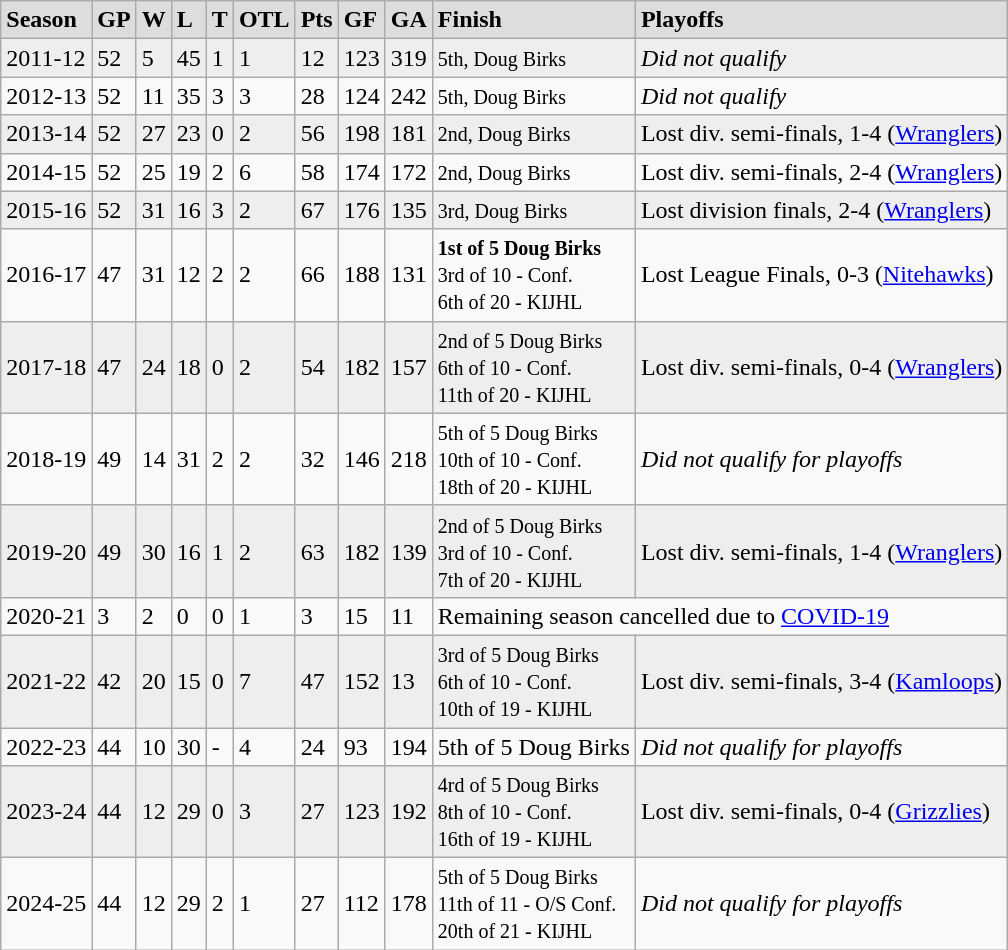<table class="wikitable">
<tr style="font-weight:bold; background:#ddd;"|>
<td>Season</td>
<td>GP</td>
<td>W</td>
<td>L</td>
<td>T</td>
<td>OTL</td>
<td>Pts</td>
<td>GF</td>
<td>GA</td>
<td>Finish</td>
<td>Playoffs</td>
</tr>
<tr style="background:#eee;">
<td>2011-12</td>
<td>52</td>
<td>5</td>
<td>45</td>
<td>1</td>
<td>1</td>
<td>12</td>
<td>123</td>
<td>319</td>
<td><small>5th, Doug Birks</small></td>
<td><em>Did not qualify</em></td>
</tr>
<tr>
<td>2012-13</td>
<td>52</td>
<td>11</td>
<td>35</td>
<td>3</td>
<td>3</td>
<td>28</td>
<td>124</td>
<td>242</td>
<td><small>5th, Doug Birks </small></td>
<td><em>Did not qualify</em></td>
</tr>
<tr style="background:#eee;">
<td>2013-14</td>
<td>52</td>
<td>27</td>
<td>23</td>
<td>0</td>
<td>2</td>
<td>56</td>
<td>198</td>
<td>181</td>
<td><small>2nd, Doug Birks </small></td>
<td>Lost div. semi-finals, 1-4 (<a href='#'>Wranglers</a>)</td>
</tr>
<tr>
<td>2014-15</td>
<td>52</td>
<td>25</td>
<td>19</td>
<td>2</td>
<td>6</td>
<td>58</td>
<td>174</td>
<td>172</td>
<td><small>2nd, Doug Birks </small></td>
<td>Lost div. semi-finals, 2-4 (<a href='#'>Wranglers</a>)</td>
</tr>
<tr style="background:#eee;">
<td>2015-16</td>
<td>52</td>
<td>31</td>
<td>16</td>
<td>3</td>
<td>2</td>
<td>67</td>
<td>176</td>
<td>135</td>
<td><small>3rd, Doug Birks</small></td>
<td>Lost division finals, 2-4 (<a href='#'>Wranglers</a>)</td>
</tr>
<tr>
<td>2016-17</td>
<td>47</td>
<td>31</td>
<td>12</td>
<td>2</td>
<td>2</td>
<td>66</td>
<td>188</td>
<td>131</td>
<td><small><strong> 1st of 5 Doug Birks</strong><br> 3rd of 10 - Conf.<br>6th of 20 - KIJHL</small></td>
<td>Lost League Finals, 0-3 (<a href='#'>Nitehawks</a>)</td>
</tr>
<tr style="background:#eee;">
<td>2017-18</td>
<td>47</td>
<td>24</td>
<td>18</td>
<td>0</td>
<td>2</td>
<td>54</td>
<td>182</td>
<td>157</td>
<td><small> 2nd of 5 Doug Birks<br> 6th of 10 - Conf.<br>11th of 20 - KIJHL </small></td>
<td>Lost div. semi-finals, 0-4 (<a href='#'>Wranglers</a>)</td>
</tr>
<tr>
<td>2018-19</td>
<td>49</td>
<td>14</td>
<td>31</td>
<td>2</td>
<td>2</td>
<td>32</td>
<td>146</td>
<td>218</td>
<td><small> 5th of 5 Doug Birks<br> 10th of 10 - Conf.<br>18th of 20 - KIJHL</small></td>
<td><em>Did not qualify for playoffs</em></td>
</tr>
<tr style="background:#eee;">
<td>2019-20</td>
<td>49</td>
<td>30</td>
<td>16</td>
<td>1</td>
<td>2</td>
<td>63</td>
<td>182</td>
<td>139</td>
<td><small>  2nd of 5 Doug Birks<br> 3rd of 10 - Conf.<br>7th of 20 - KIJHL</small></td>
<td>Lost div. semi-finals, 1-4 (<a href='#'>Wranglers</a>)</td>
</tr>
<tr>
<td>2020-21</td>
<td>3</td>
<td>2</td>
<td>0</td>
<td>0</td>
<td>1</td>
<td>3</td>
<td>15</td>
<td>11</td>
<td colspan=2>Remaining season cancelled due to <a href='#'>COVID-19</a></td>
</tr>
<tr style="background:#eee;">
<td>2021-22</td>
<td>42</td>
<td>20</td>
<td>15</td>
<td>0</td>
<td>7</td>
<td>47</td>
<td>152</td>
<td>13</td>
<td><small> 3rd of 5 Doug Birks<br> 6th of 10 - Conf.<br>10th of 19 - KIJHL </small></td>
<td>Lost div. semi-finals, 3-4 (<a href='#'>Kamloops</a>)</td>
</tr>
<tr>
<td>2022-23</td>
<td>44</td>
<td>10</td>
<td>30</td>
<td>-</td>
<td>4</td>
<td>24</td>
<td>93</td>
<td>194</td>
<td>5th of 5 Doug Birks</td>
<td><em>Did not qualify for playoffs</em></td>
</tr>
<tr style="background:#eee;">
<td>2023-24</td>
<td>44</td>
<td>12</td>
<td>29</td>
<td>0</td>
<td>3</td>
<td>27</td>
<td>123</td>
<td>192</td>
<td><small> 4rd of 5 Doug Birks<br> 8th of 10 - Conf.<br>16th of 19 - KIJHL</small></td>
<td>Lost div. semi-finals, 0-4 (<a href='#'>Grizzlies</a>)</td>
</tr>
<tr>
<td>2024-25</td>
<td>44</td>
<td>12</td>
<td>29</td>
<td>2</td>
<td>1</td>
<td>27</td>
<td>112</td>
<td>178</td>
<td><small> 5th of 5 Doug Birks<br> 11th of 11 - O/S Conf.<br>20th of 21 - KIJHL </small></td>
<td><em>Did not qualify for playoffs</em></td>
</tr>
</table>
